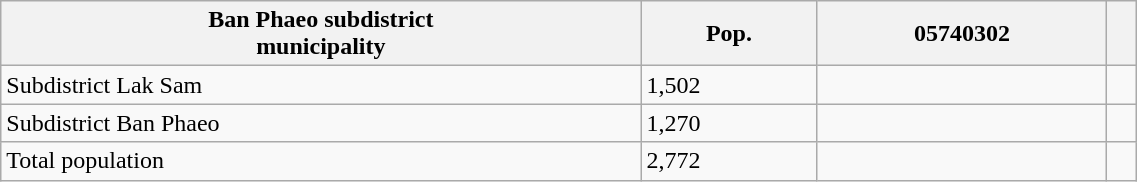<table class="wikitable" style="width:60%;">
<tr>
<th>Ban Phaeo subdistrict<br>municipality</th>
<th>Pop.</th>
<th>05740302</th>
<th></th>
</tr>
<tr>
<td>Subdistrict Lak Sam</td>
<td>1,502</td>
<td></td>
<td></td>
</tr>
<tr>
<td>Subdistrict Ban Phaeo</td>
<td>1,270</td>
<td></td>
<td></td>
</tr>
<tr>
<td>Total population</td>
<td>2,772</td>
<td></td>
<td></td>
</tr>
</table>
